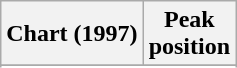<table class="wikitable sortable">
<tr>
<th align="left">Chart (1997)</th>
<th align="center">Peak<br>position</th>
</tr>
<tr>
</tr>
<tr>
</tr>
<tr>
</tr>
</table>
